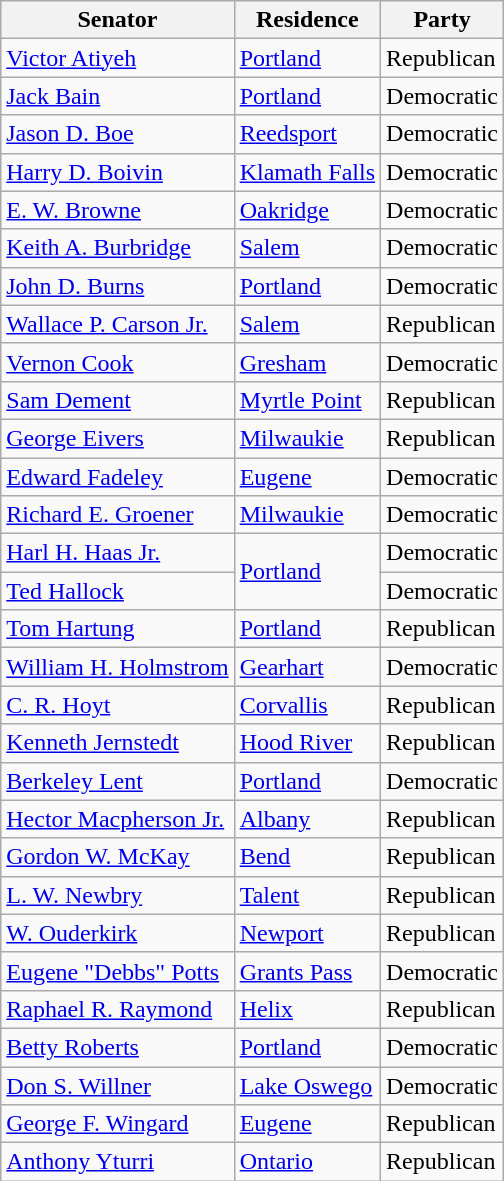<table class="wikitable">
<tr>
<th>Senator</th>
<th>Residence</th>
<th>Party</th>
</tr>
<tr>
<td><a href='#'>Victor Atiyeh</a></td>
<td><a href='#'>Portland</a></td>
<td>Republican</td>
</tr>
<tr>
<td><a href='#'>Jack Bain</a></td>
<td><a href='#'>Portland</a></td>
<td>Democratic</td>
</tr>
<tr>
<td><a href='#'>Jason D. Boe</a></td>
<td><a href='#'>Reedsport</a></td>
<td>Democratic</td>
</tr>
<tr>
<td><a href='#'>Harry D. Boivin</a></td>
<td><a href='#'>Klamath Falls</a></td>
<td>Democratic</td>
</tr>
<tr>
<td><a href='#'>E. W. Browne</a></td>
<td><a href='#'>Oakridge</a></td>
<td>Democratic</td>
</tr>
<tr>
<td><a href='#'>Keith A. Burbridge</a></td>
<td><a href='#'>Salem</a></td>
<td>Democratic</td>
</tr>
<tr>
<td><a href='#'>John D. Burns</a></td>
<td><a href='#'>Portland</a></td>
<td>Democratic</td>
</tr>
<tr>
<td><a href='#'>Wallace P. Carson Jr.</a></td>
<td><a href='#'>Salem</a></td>
<td>Republican</td>
</tr>
<tr>
<td><a href='#'>Vernon Cook</a></td>
<td><a href='#'>Gresham</a></td>
<td>Democratic</td>
</tr>
<tr>
<td><a href='#'>Sam Dement</a></td>
<td><a href='#'>Myrtle Point</a></td>
<td>Republican</td>
</tr>
<tr>
<td><a href='#'>George Eivers</a></td>
<td><a href='#'>Milwaukie</a></td>
<td>Republican</td>
</tr>
<tr>
<td><a href='#'>Edward Fadeley</a></td>
<td><a href='#'>Eugene</a></td>
<td>Democratic</td>
</tr>
<tr>
<td><a href='#'>Richard E. Groener</a></td>
<td><a href='#'>Milwaukie</a></td>
<td>Democratic</td>
</tr>
<tr>
<td><a href='#'>Harl H. Haas Jr.</a></td>
<td rowspan="2"><a href='#'>Portland</a></td>
<td>Democratic</td>
</tr>
<tr>
<td><a href='#'>Ted Hallock</a></td>
<td>Democratic</td>
</tr>
<tr>
<td><a href='#'>Tom Hartung</a></td>
<td><a href='#'>Portland</a></td>
<td>Republican</td>
</tr>
<tr>
<td><a href='#'>William H. Holmstrom</a></td>
<td><a href='#'>Gearhart</a></td>
<td>Democratic</td>
</tr>
<tr>
<td><a href='#'>C. R. Hoyt</a></td>
<td><a href='#'>Corvallis</a></td>
<td>Republican</td>
</tr>
<tr>
<td><a href='#'>Kenneth Jernstedt</a></td>
<td><a href='#'>Hood River</a></td>
<td>Republican</td>
</tr>
<tr>
<td><a href='#'>Berkeley Lent</a></td>
<td><a href='#'>Portland</a></td>
<td>Democratic</td>
</tr>
<tr>
<td><a href='#'>Hector Macpherson Jr.</a></td>
<td><a href='#'>Albany</a></td>
<td>Republican</td>
</tr>
<tr>
<td><a href='#'>Gordon W. McKay</a></td>
<td><a href='#'>Bend</a></td>
<td>Republican</td>
</tr>
<tr>
<td><a href='#'>L. W. Newbry</a></td>
<td><a href='#'>Talent</a></td>
<td>Republican</td>
</tr>
<tr>
<td><a href='#'>W. Ouderkirk</a></td>
<td><a href='#'>Newport</a></td>
<td>Republican</td>
</tr>
<tr>
<td><a href='#'>Eugene "Debbs" Potts</a></td>
<td><a href='#'>Grants Pass</a></td>
<td>Democratic</td>
</tr>
<tr>
<td><a href='#'>Raphael R. Raymond</a></td>
<td><a href='#'>Helix</a></td>
<td>Republican</td>
</tr>
<tr>
<td><a href='#'>Betty Roberts</a></td>
<td><a href='#'>Portland</a></td>
<td>Democratic</td>
</tr>
<tr>
<td><a href='#'>Don S. Willner</a></td>
<td><a href='#'>Lake Oswego</a></td>
<td>Democratic</td>
</tr>
<tr>
<td><a href='#'>George F. Wingard</a></td>
<td><a href='#'>Eugene</a></td>
<td>Republican</td>
</tr>
<tr>
<td><a href='#'>Anthony Yturri</a></td>
<td><a href='#'>Ontario</a></td>
<td>Republican</td>
</tr>
</table>
